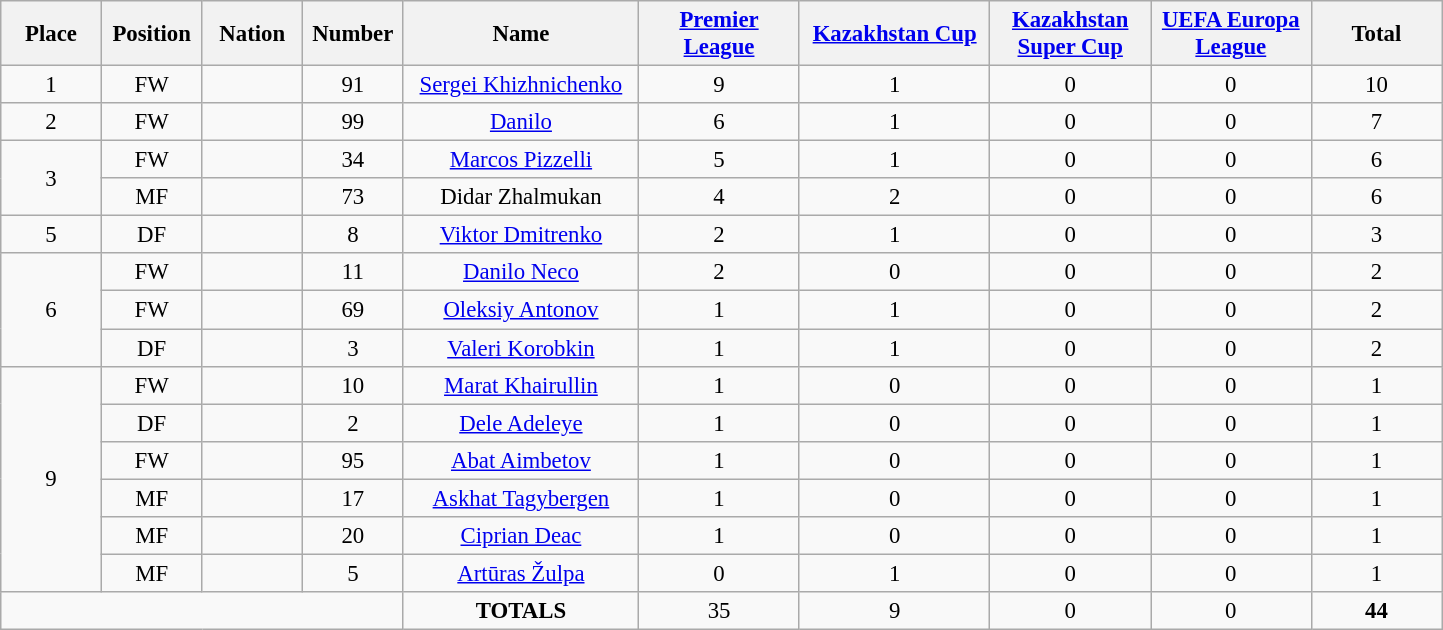<table class="wikitable" style="font-size: 95%; text-align: center;">
<tr>
<th width=60>Place</th>
<th width=60>Position</th>
<th width=60>Nation</th>
<th width=60>Number</th>
<th width=150>Name</th>
<th width=100><a href='#'>Premier League</a></th>
<th width=120><a href='#'>Kazakhstan Cup</a></th>
<th width=100><a href='#'>Kazakhstan Super Cup</a></th>
<th width=100><a href='#'>UEFA Europa League</a></th>
<th width=80><strong>Total</strong></th>
</tr>
<tr>
<td>1</td>
<td>FW</td>
<td></td>
<td>91</td>
<td><a href='#'>Sergei Khizhnichenko</a></td>
<td>9</td>
<td>1</td>
<td>0</td>
<td>0</td>
<td>10</td>
</tr>
<tr>
<td>2</td>
<td>FW</td>
<td></td>
<td>99</td>
<td><a href='#'>Danilo</a></td>
<td>6</td>
<td>1</td>
<td>0</td>
<td>0</td>
<td>7</td>
</tr>
<tr>
<td rowspan="2">3</td>
<td>FW</td>
<td></td>
<td>34</td>
<td><a href='#'>Marcos Pizzelli</a></td>
<td>5</td>
<td>1</td>
<td>0</td>
<td>0</td>
<td>6</td>
</tr>
<tr>
<td>MF</td>
<td></td>
<td>73</td>
<td>Didar Zhalmukan</td>
<td>4</td>
<td>2</td>
<td>0</td>
<td>0</td>
<td>6</td>
</tr>
<tr>
<td>5</td>
<td>DF</td>
<td></td>
<td>8</td>
<td><a href='#'>Viktor Dmitrenko</a></td>
<td>2</td>
<td>1</td>
<td>0</td>
<td>0</td>
<td>3</td>
</tr>
<tr>
<td rowspan="3">6</td>
<td>FW</td>
<td></td>
<td>11</td>
<td><a href='#'>Danilo Neco</a></td>
<td>2</td>
<td>0</td>
<td>0</td>
<td>0</td>
<td>2</td>
</tr>
<tr>
<td>FW</td>
<td></td>
<td>69</td>
<td><a href='#'>Oleksiy Antonov</a></td>
<td>1</td>
<td>1</td>
<td>0</td>
<td>0</td>
<td>2</td>
</tr>
<tr>
<td>DF</td>
<td></td>
<td>3</td>
<td><a href='#'>Valeri Korobkin</a></td>
<td>1</td>
<td>1</td>
<td>0</td>
<td>0</td>
<td>2</td>
</tr>
<tr>
<td rowspan="6">9</td>
<td>FW</td>
<td></td>
<td>10</td>
<td><a href='#'>Marat Khairullin</a></td>
<td>1</td>
<td>0</td>
<td>0</td>
<td>0</td>
<td>1</td>
</tr>
<tr>
<td>DF</td>
<td></td>
<td>2</td>
<td><a href='#'>Dele Adeleye</a></td>
<td>1</td>
<td>0</td>
<td>0</td>
<td>0</td>
<td>1</td>
</tr>
<tr>
<td>FW</td>
<td></td>
<td>95</td>
<td><a href='#'>Abat Aimbetov</a></td>
<td>1</td>
<td>0</td>
<td>0</td>
<td>0</td>
<td>1</td>
</tr>
<tr>
<td>MF</td>
<td></td>
<td>17</td>
<td><a href='#'>Askhat Tagybergen</a></td>
<td>1</td>
<td>0</td>
<td>0</td>
<td>0</td>
<td>1</td>
</tr>
<tr>
<td>MF</td>
<td></td>
<td>20</td>
<td><a href='#'>Ciprian Deac</a></td>
<td>1</td>
<td>0</td>
<td>0</td>
<td>0</td>
<td>1</td>
</tr>
<tr>
<td>MF</td>
<td></td>
<td>5</td>
<td><a href='#'>Artūras Žulpa</a></td>
<td>0</td>
<td>1</td>
<td>0</td>
<td>0</td>
<td>1</td>
</tr>
<tr>
<td colspan="4"></td>
<td><strong>TOTALS</strong></td>
<td>35</td>
<td>9</td>
<td>0</td>
<td>0</td>
<td><strong>44</strong></td>
</tr>
</table>
